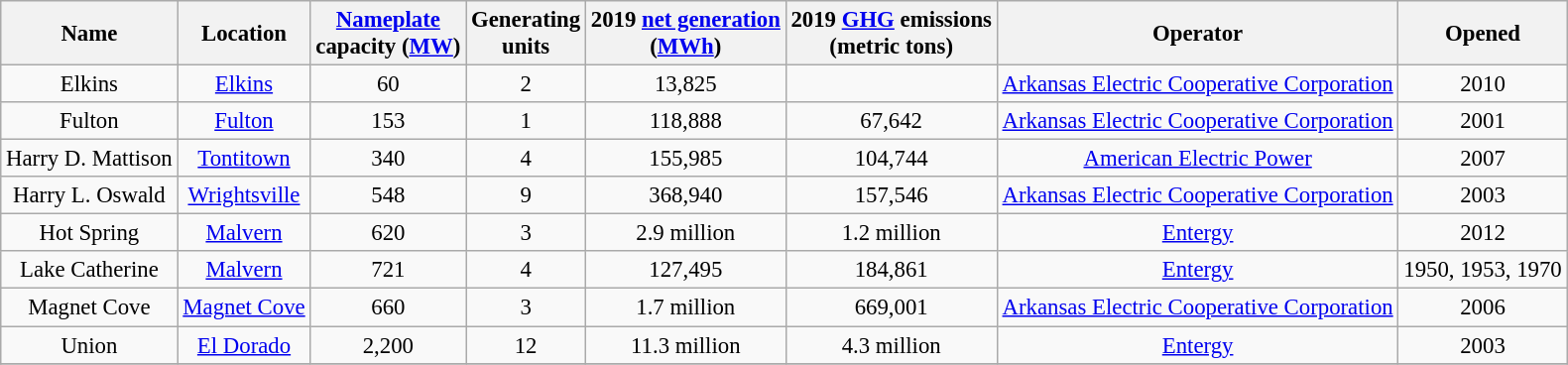<table class="wikitable sortable" style="font-size:95%; text-align:center;">
<tr>
<th>Name</th>
<th>Location</th>
<th><a href='#'>Nameplate</a><br>capacity (<a href='#'>MW</a>)</th>
<th>Generating<br> units</th>
<th data-sort-type="number">2019 <a href='#'>net generation</a><br> (<a href='#'>MWh</a>)</th>
<th data-sort-type="number">2019 <a href='#'>GHG</a> emissions<br> (metric tons)</th>
<th>Operator</th>
<th data-sort-type="number">Opened</th>
</tr>
<tr>
<td>Elkins</td>
<td><a href='#'>Elkins</a></td>
<td>60</td>
<td>2</td>
<td>13,825</td>
<td></td>
<td><a href='#'>Arkansas Electric Cooperative Corporation</a></td>
<td>2010</td>
</tr>
<tr>
<td>Fulton</td>
<td><a href='#'>Fulton</a></td>
<td>153</td>
<td>1</td>
<td>118,888</td>
<td>67,642</td>
<td><a href='#'>Arkansas Electric Cooperative Corporation</a></td>
<td>2001</td>
</tr>
<tr>
<td>Harry D. Mattison</td>
<td><a href='#'>Tontitown</a></td>
<td>340</td>
<td>4</td>
<td>155,985</td>
<td>104,744</td>
<td><a href='#'>American Electric Power</a></td>
<td>2007</td>
</tr>
<tr>
<td>Harry L. Oswald</td>
<td><a href='#'>Wrightsville</a></td>
<td>548</td>
<td>9</td>
<td>368,940</td>
<td>157,546</td>
<td><a href='#'>Arkansas Electric Cooperative Corporation</a></td>
<td>2003</td>
</tr>
<tr>
<td>Hot Spring</td>
<td><a href='#'>Malvern</a></td>
<td>620</td>
<td>3</td>
<td>2.9 million</td>
<td>1.2 million</td>
<td><a href='#'>Entergy</a></td>
<td>2012</td>
</tr>
<tr>
<td>Lake Catherine</td>
<td><a href='#'>Malvern</a></td>
<td>721</td>
<td>4</td>
<td>127,495</td>
<td>184,861</td>
<td><a href='#'>Entergy</a></td>
<td>1950, 1953, 1970</td>
</tr>
<tr>
<td>Magnet Cove</td>
<td><a href='#'>Magnet Cove</a></td>
<td>660</td>
<td>3</td>
<td>1.7 million</td>
<td>669,001</td>
<td><a href='#'>Arkansas Electric Cooperative Corporation</a></td>
<td>2006</td>
</tr>
<tr>
<td>Union</td>
<td><a href='#'>El Dorado</a></td>
<td>2,200</td>
<td>12</td>
<td>11.3 million</td>
<td>4.3 million</td>
<td><a href='#'>Entergy</a></td>
<td>2003</td>
</tr>
<tr>
</tr>
</table>
